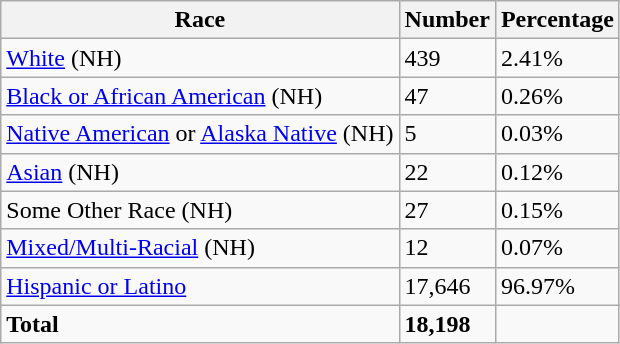<table class="wikitable">
<tr>
<th>Race</th>
<th>Number</th>
<th>Percentage</th>
</tr>
<tr>
<td><a href='#'>White</a> (NH)</td>
<td>439</td>
<td>2.41%</td>
</tr>
<tr>
<td><a href='#'>Black or African American</a> (NH)</td>
<td>47</td>
<td>0.26%</td>
</tr>
<tr>
<td><a href='#'>Native American</a> or <a href='#'>Alaska Native</a> (NH)</td>
<td>5</td>
<td>0.03%</td>
</tr>
<tr>
<td><a href='#'>Asian</a> (NH)</td>
<td>22</td>
<td>0.12%</td>
</tr>
<tr>
<td>Some Other Race (NH)</td>
<td>27</td>
<td>0.15%</td>
</tr>
<tr>
<td><a href='#'>Mixed/Multi-Racial</a> (NH)</td>
<td>12</td>
<td>0.07%</td>
</tr>
<tr>
<td><a href='#'>Hispanic or Latino</a></td>
<td>17,646</td>
<td>96.97%</td>
</tr>
<tr>
<td><strong>Total</strong></td>
<td><strong>18,198</strong></td>
<td></td>
</tr>
</table>
